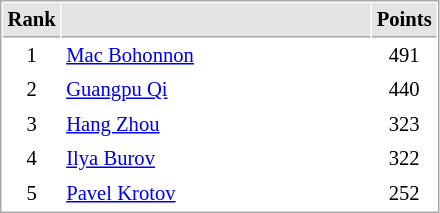<table cellspacing="1" cellpadding="3" style="border:1px solid #aaa; font-size:86%;">
<tr style="background:#e4e4e4;">
<th style="border-bottom:1px solid #aaa; width:10px;">Rank</th>
<th style="border-bottom:1px solid #aaa; width:200px;"></th>
<th style="border-bottom:1px solid #aaa; width:20px;">Points</th>
</tr>
<tr>
<td style="text-align:center;">1</td>
<td> <a href='#'>Mac Bohonnon</a></td>
<td align=center>491</td>
</tr>
<tr>
<td style="text-align:center;">2</td>
<td> <a href='#'>Guangpu Qi</a></td>
<td align=center>440</td>
</tr>
<tr>
<td style="text-align:center;">3</td>
<td> <a href='#'>Hang Zhou</a></td>
<td align=center>323</td>
</tr>
<tr>
<td style="text-align:center;">4</td>
<td> <a href='#'>Ilya Burov</a></td>
<td align=center>322</td>
</tr>
<tr>
<td style="text-align:center;">5</td>
<td> <a href='#'>Pavel Krotov</a></td>
<td align=center>252</td>
</tr>
</table>
